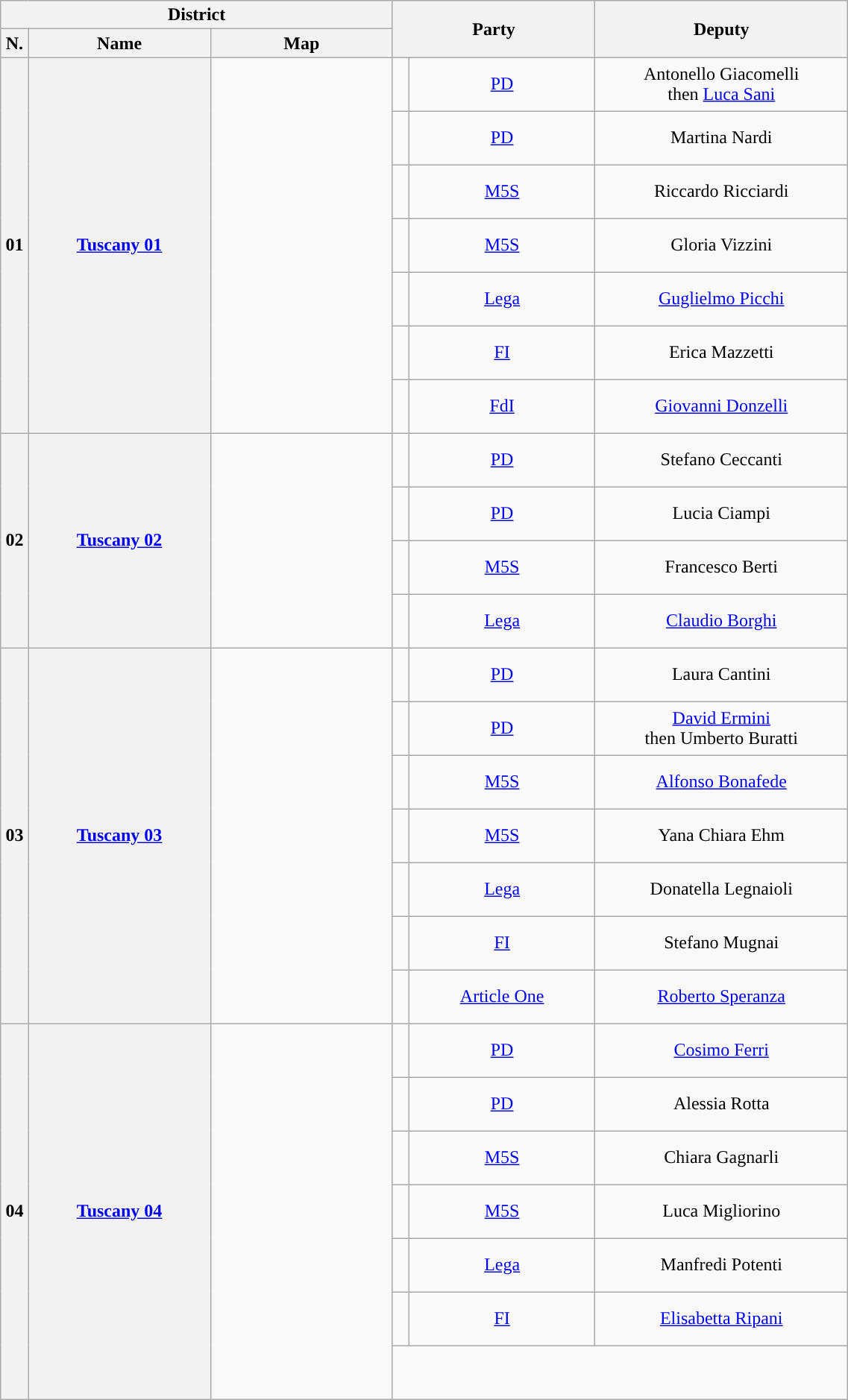<table class="wikitable" style="text-align:center; style="width=60%">
<tr>
<th width=35% colspan="3">District</th>
<th width=20% colspan="2" rowspan="2">Party</th>
<th width=25% rowspan="2">Deputy</th>
</tr>
<tr>
<th width=1%>N.</th>
<th width=18%>Name</th>
<th width=18%>Map</th>
</tr>
<tr style="height:3em;">
<th rowspan="7">01</th>
<th rowspan="7"><a href='#'>Tuscany 01</a></th>
<td rowspan="7"></td>
<td style="background:"></td>
<td><a href='#'>PD</a></td>
<td>Antonello Giacomelli<br>then <a href='#'>Luca Sani</a></td>
</tr>
<tr style="height:3em;">
<td style="background:"></td>
<td><a href='#'>PD</a></td>
<td>Martina Nardi</td>
</tr>
<tr style="height:3em;">
<td style="background:"></td>
<td><a href='#'>M5S</a></td>
<td>Riccardo Ricciardi</td>
</tr>
<tr style="height:3em;">
<td style="background:"></td>
<td><a href='#'>M5S</a></td>
<td>Gloria Vizzini</td>
</tr>
<tr style=height:3em;">
<td style="background:"></td>
<td><a href='#'>Lega</a></td>
<td><a href='#'>Guglielmo Picchi</a></td>
</tr>
<tr style="height:3em;">
<td style="background:"></td>
<td><a href='#'>FI</a></td>
<td>Erica Mazzetti</td>
</tr>
<tr style="height:3em;">
<td style="background:"></td>
<td><a href='#'>FdI</a></td>
<td><a href='#'>Giovanni Donzelli</a></td>
</tr>
<tr style="height:3em;">
<th rowspan="4">02</th>
<th rowspan="4"><a href='#'>Tuscany 02</a></th>
<td rowspan="4"></td>
<td style="background:"></td>
<td><a href='#'>PD</a></td>
<td>Stefano Ceccanti</td>
</tr>
<tr style="height:3em;">
<td style="background:"></td>
<td><a href='#'>PD</a></td>
<td>Lucia Ciampi</td>
</tr>
<tr style="height:3em;">
<td style="background:"></td>
<td><a href='#'>M5S</a></td>
<td>Francesco Berti</td>
</tr>
<tr style="height:3em;">
<td style="background:"></td>
<td><a href='#'>Lega</a></td>
<td><a href='#'>Claudio Borghi</a></td>
</tr>
<tr style="height:3em;">
<th rowspan="7">03</th>
<th rowspan="7"><a href='#'>Tuscany 03</a></th>
<td rowspan="7"></td>
<td style="background:"></td>
<td><a href='#'>PD</a></td>
<td>Laura Cantini</td>
</tr>
<tr style="height:3em;">
<td style="background:"></td>
<td><a href='#'>PD</a></td>
<td><a href='#'>David Ermini</a><br>then Umberto Buratti</td>
</tr>
<tr style="height:3em;">
<td style="background:"></td>
<td><a href='#'>M5S</a></td>
<td><a href='#'>Alfonso Bonafede</a></td>
</tr>
<tr style="height:3em;">
<td style="background:"></td>
<td><a href='#'>M5S</a></td>
<td>Yana Chiara Ehm</td>
</tr>
<tr style="height:3em;">
<td style="background:"></td>
<td><a href='#'>Lega</a></td>
<td>Donatella Legnaioli</td>
</tr>
<tr style="height:3em;">
<td style="background:"></td>
<td><a href='#'>FI</a></td>
<td>Stefano Mugnai</td>
</tr>
<tr style="height:3em;">
<td style="background:"></td>
<td><a href='#'>Article One</a></td>
<td><a href='#'>Roberto Speranza</a></td>
</tr>
<tr style="height:3em;">
<th rowspan="7">04</th>
<th rowspan="7"><a href='#'>Tuscany 04</a></th>
<td rowspan="7"></td>
<td style="background:"></td>
<td><a href='#'>PD</a></td>
<td><a href='#'>Cosimo Ferri</a></td>
</tr>
<tr style="height:3em;">
<td style="background:"></td>
<td><a href='#'>PD</a></td>
<td>Alessia Rotta</td>
</tr>
<tr style="height:3em;">
<td style="background:"></td>
<td><a href='#'>M5S</a></td>
<td>Chiara Gagnarli</td>
</tr>
<tr style="height:3em;">
<td style="background:"></td>
<td><a href='#'>M5S</a></td>
<td>Luca Migliorino</td>
</tr>
<tr style="height:3em;">
<td style="background:"></td>
<td><a href='#'>Lega</a></td>
<td>Manfredi Potenti</td>
</tr>
<tr style="height:3em;">
<td style="background:"></td>
<td><a href='#'>FI</a></td>
<td><a href='#'>Elisabetta Ripani</a></td>
</tr>
<tr style="height:3em;">
</tr>
</table>
